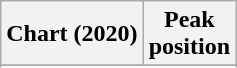<table class="wikitable plainrowheaders sortable" style="text-align:center">
<tr>
<th scope="col">Chart (2020)</th>
<th scope="col">Peak<br> position</th>
</tr>
<tr>
</tr>
<tr>
</tr>
<tr>
</tr>
</table>
